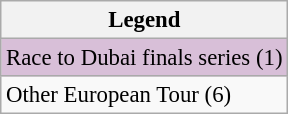<table class="wikitable" style="font-size:95%;">
<tr>
<th>Legend</th>
</tr>
<tr style="background:thistle;">
<td>Race to Dubai finals series (1)</td>
</tr>
<tr>
<td>Other European Tour (6)</td>
</tr>
</table>
